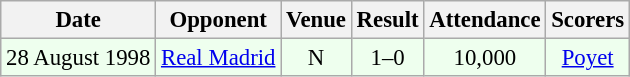<table class="wikitable sortable" style="font-size:95%; text-align:center">
<tr>
<th>Date</th>
<th>Opponent</th>
<th>Venue</th>
<th>Result</th>
<th>Attendance</th>
<th>Scorers</th>
</tr>
<tr bgcolor = "#EEFFEE">
<td>28 August 1998</td>
<td> <a href='#'>Real Madrid</a></td>
<td>N</td>
<td>1–0</td>
<td>10,000</td>
<td><a href='#'>Poyet</a></td>
</tr>
</table>
